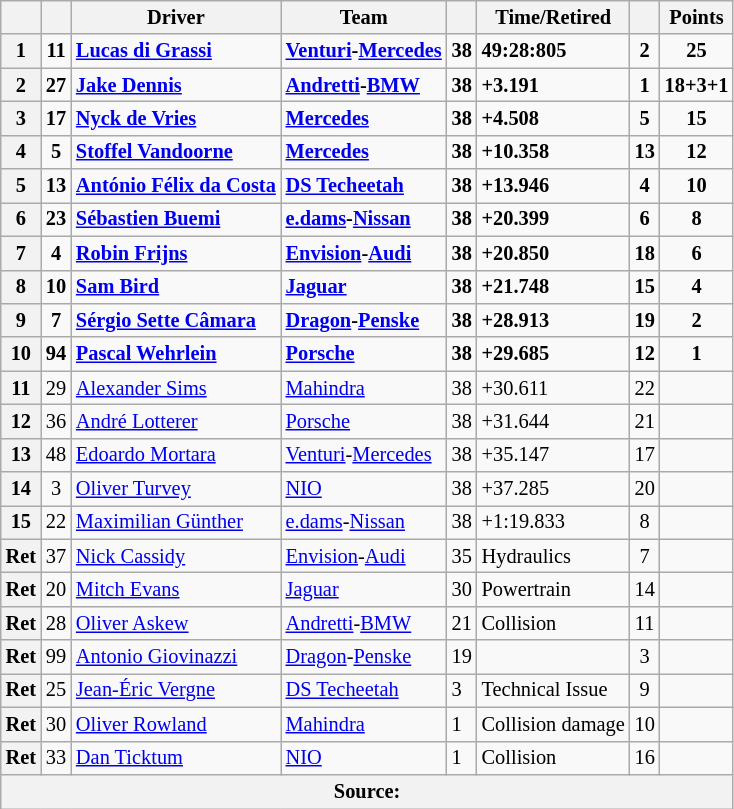<table class="wikitable sortable" style="font-size: 85%">
<tr>
<th scope="col"></th>
<th scope="col"></th>
<th scope="col">Driver</th>
<th scope="col">Team</th>
<th scope="col"></th>
<th scope="col" class="unsortable">Time/Retired</th>
<th scope="col"></th>
<th scope="col">Points</th>
</tr>
<tr>
<th scope="row">1</th>
<td align="center"><strong>11</strong></td>
<td><strong> <a href='#'>Lucas di Grassi</a></strong></td>
<td><strong><a href='#'>Venturi</a>-<a href='#'>Mercedes</a></strong></td>
<td><strong>38</strong></td>
<td><strong>49:28:805</strong></td>
<td align="center"><strong>2</strong></td>
<td align="center"><strong>25</strong></td>
</tr>
<tr>
<th scope="row">2</th>
<td align="center"><strong>27</strong></td>
<td><strong> <a href='#'>Jake Dennis</a></strong></td>
<td><strong><a href='#'>Andretti</a>-<a href='#'>BMW</a></strong></td>
<td><strong>38</strong></td>
<td><strong>+3.191</strong></td>
<td align="center"><strong>1</strong></td>
<td align="center"><strong>18+3+1</strong></td>
</tr>
<tr>
<th scope="row">3</th>
<td align="center"><strong>17</strong></td>
<td> <strong><a href='#'>Nyck de Vries</a></strong></td>
<td><strong><a href='#'>Mercedes</a></strong></td>
<td><strong>38</strong></td>
<td><strong>+4.508</strong></td>
<td align="center"><strong>5</strong></td>
<td align="center"><strong>15</strong></td>
</tr>
<tr>
<th scope="row">4</th>
<td align="center"><strong>5</strong></td>
<td><strong> <a href='#'>Stoffel Vandoorne</a></strong></td>
<td><strong><a href='#'>Mercedes</a></strong></td>
<td><strong>38</strong></td>
<td><strong>+10.358</strong></td>
<td align="center"><strong>13</strong></td>
<td align="center"><strong>12</strong></td>
</tr>
<tr>
<th scope="row">5</th>
<td align="center"><strong>13</strong></td>
<td><strong> <a href='#'>António Félix da Costa</a></strong></td>
<td><strong><a href='#'>DS Techeetah</a></strong></td>
<td><strong>38</strong></td>
<td><strong>+13.946</strong></td>
<td align="center"><strong>4</strong></td>
<td align="center"><strong>10</strong></td>
</tr>
<tr>
<th scope="row">6</th>
<td align="center"><strong>23</strong></td>
<td><strong> <a href='#'>Sébastien Buemi</a></strong></td>
<td><strong><a href='#'>e.dams</a>-<a href='#'>Nissan</a></strong></td>
<td><strong>38</strong></td>
<td><strong>+20.399</strong></td>
<td align="center"><strong>6</strong></td>
<td align="center"><strong>8</strong></td>
</tr>
<tr>
<th scope="row">7</th>
<td align="center"><strong>4</strong></td>
<td><strong> <a href='#'>Robin Frijns</a></strong></td>
<td><strong><a href='#'>Envision</a>-<a href='#'>Audi</a></strong></td>
<td><strong>38</strong></td>
<td><strong>+20.850</strong></td>
<td align="center"><strong>18</strong></td>
<td align="center"><strong>6</strong></td>
</tr>
<tr>
<th scope="row">8</th>
<td align="center"><strong>10</strong></td>
<td> <strong><a href='#'>Sam Bird</a></strong></td>
<td><strong><a href='#'>Jaguar</a></strong></td>
<td><strong>38</strong></td>
<td><strong>+21.748</strong></td>
<td align="center"><strong>15</strong></td>
<td align="center"><strong>4</strong></td>
</tr>
<tr>
<th scope="row">9</th>
<td align="center"><strong>7</strong></td>
<td><strong> <a href='#'>Sérgio Sette Câmara</a></strong></td>
<td><strong><a href='#'>Dragon</a>-<a href='#'>Penske</a></strong></td>
<td><strong>38</strong></td>
<td><strong>+28.913</strong></td>
<td align="center"><strong>19</strong></td>
<td align="center"><strong>2</strong></td>
</tr>
<tr>
<th scope="row">10</th>
<td align="center"><strong>94</strong></td>
<td><strong> <a href='#'>Pascal Wehrlein</a></strong></td>
<td><strong><a href='#'>Porsche</a></strong></td>
<td><strong>38</strong></td>
<td><strong>+29.685</strong></td>
<td align="center"><strong>12</strong></td>
<td align="center"><strong>1</strong></td>
</tr>
<tr>
<th scope="row">11</th>
<td align="center">29</td>
<td> <a href='#'>Alexander Sims</a></td>
<td><a href='#'>Mahindra</a></td>
<td>38</td>
<td>+30.611</td>
<td align="center">22</td>
<td align="center"></td>
</tr>
<tr>
<th scope="row">12</th>
<td align="center">36</td>
<td> <a href='#'>André Lotterer</a></td>
<td><a href='#'>Porsche</a></td>
<td>38</td>
<td>+31.644</td>
<td align="center">21</td>
<td align="center"></td>
</tr>
<tr>
<th scope="row">13</th>
<td align="center">48</td>
<td> <a href='#'>Edoardo Mortara</a></td>
<td><a href='#'>Venturi</a>-<a href='#'>Mercedes</a></td>
<td>38</td>
<td>+35.147</td>
<td align="center">17</td>
<td align="center"></td>
</tr>
<tr>
<th scope="row">14</th>
<td align="center">3</td>
<td> <a href='#'>Oliver Turvey</a></td>
<td><a href='#'>NIO</a></td>
<td>38</td>
<td>+37.285</td>
<td align="center">20</td>
<td align="center"></td>
</tr>
<tr>
<th scope="row">15</th>
<td align="center">22</td>
<td> <a href='#'>Maximilian Günther</a></td>
<td><a href='#'>e.dams</a>-<a href='#'>Nissan</a></td>
<td>38</td>
<td>+1:19.833</td>
<td align="center">8</td>
<td align="center"></td>
</tr>
<tr>
<th scope="row">Ret</th>
<td align="center">37</td>
<td> <a href='#'>Nick Cassidy</a></td>
<td><a href='#'>Envision</a>-<a href='#'>Audi</a></td>
<td>35</td>
<td>Hydraulics</td>
<td align="center">7</td>
<td align="center"></td>
</tr>
<tr>
<th scope="row">Ret</th>
<td align="center">20</td>
<td> <a href='#'>Mitch Evans</a></td>
<td><a href='#'>Jaguar</a></td>
<td>30</td>
<td>Powertrain</td>
<td align="center">14</td>
<td align="center"></td>
</tr>
<tr>
<th scope="row">Ret</th>
<td align="center">28</td>
<td> <a href='#'>Oliver Askew</a></td>
<td><a href='#'>Andretti</a>-<a href='#'>BMW</a></td>
<td>21</td>
<td>Collision</td>
<td align="center">11</td>
<td align="center"></td>
</tr>
<tr>
<th scope="row">Ret</th>
<td align="center">99</td>
<td data-sort-value=" "> <a href='#'>Antonio Giovinazzi</a></td>
<td><a href='#'>Dragon</a>-<a href='#'>Penske</a></td>
<td>19</td>
<td></td>
<td align="center">3</td>
<td align="center"></td>
</tr>
<tr>
<th scope="row">Ret</th>
<td align="center">25</td>
<td> <a href='#'>Jean-Éric Vergne</a></td>
<td><a href='#'>DS Techeetah</a></td>
<td>3</td>
<td>Technical Issue</td>
<td align="center">9</td>
<td align="center"></td>
</tr>
<tr>
<th scope="row">Ret</th>
<td align="center">30</td>
<td> <a href='#'>Oliver Rowland</a></td>
<td><a href='#'>Mahindra</a></td>
<td>1</td>
<td>Collision damage</td>
<td align="center">10</td>
<td align="center"></td>
</tr>
<tr>
<th scope="row">Ret</th>
<td align="center">33</td>
<td> <a href='#'>Dan Ticktum</a></td>
<td><a href='#'>NIO</a></td>
<td>1</td>
<td>Collision</td>
<td align="center">16</td>
<td></td>
</tr>
<tr>
<th colspan="8">Source:</th>
</tr>
</table>
